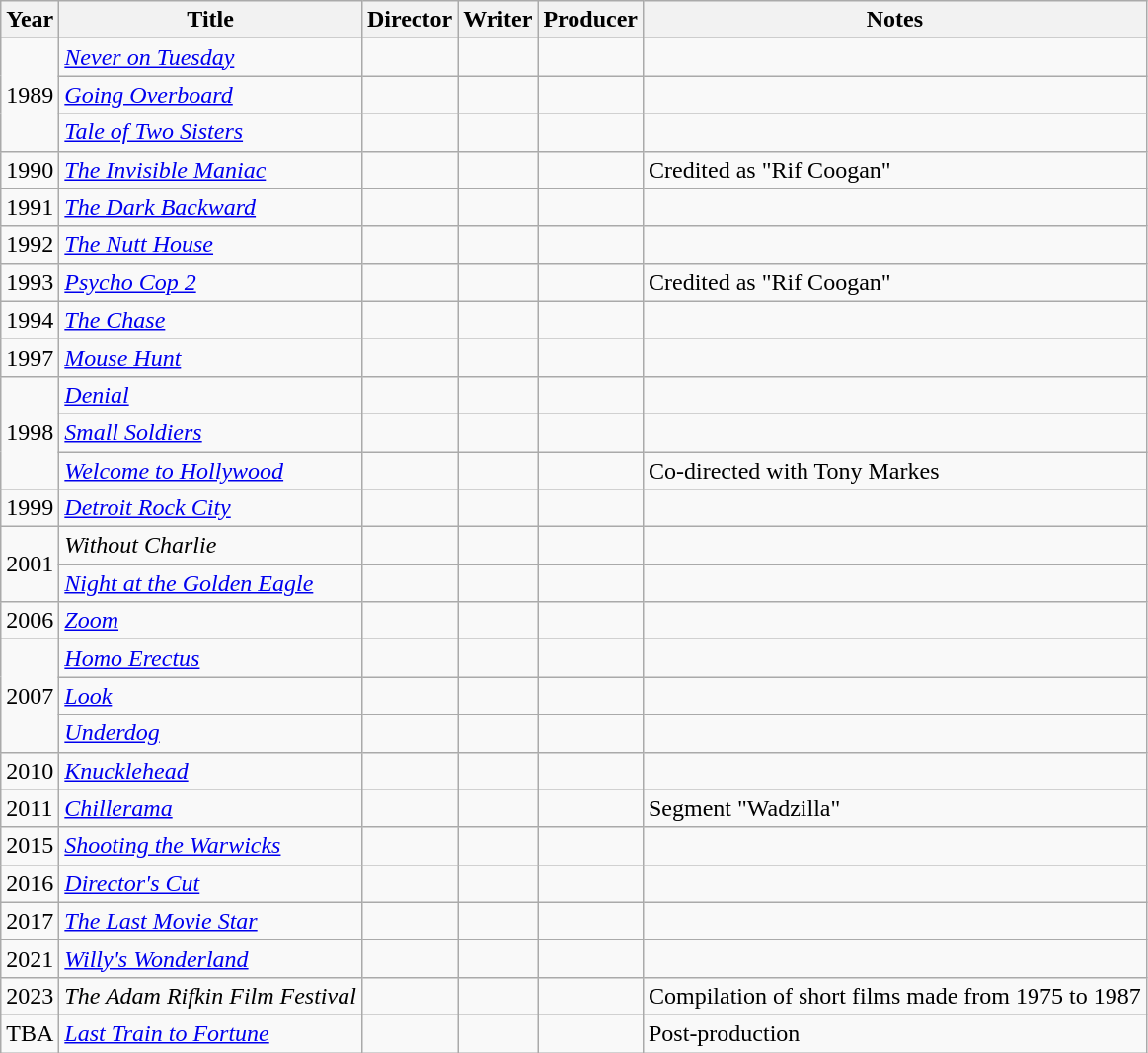<table class="wikitable">
<tr>
<th>Year</th>
<th>Title</th>
<th>Director</th>
<th>Writer</th>
<th>Producer</th>
<th>Notes</th>
</tr>
<tr>
<td rowspan="3">1989</td>
<td><em><a href='#'>Never on Tuesday</a></em></td>
<td></td>
<td></td>
<td></td>
<td></td>
</tr>
<tr>
<td><em><a href='#'>Going Overboard</a></em></td>
<td></td>
<td></td>
<td></td>
<td></td>
</tr>
<tr>
<td><em><a href='#'>Tale of Two Sisters</a></em></td>
<td></td>
<td></td>
<td></td>
<td></td>
</tr>
<tr>
<td>1990</td>
<td><em><a href='#'>The Invisible Maniac</a></em></td>
<td></td>
<td></td>
<td></td>
<td>Credited as "Rif Coogan"</td>
</tr>
<tr>
<td>1991</td>
<td><em><a href='#'>The Dark Backward</a></em></td>
<td></td>
<td></td>
<td></td>
<td></td>
</tr>
<tr>
<td>1992</td>
<td><em><a href='#'>The Nutt House</a></em></td>
<td></td>
<td></td>
<td></td>
<td></td>
</tr>
<tr>
<td>1993</td>
<td><em><a href='#'>Psycho Cop 2</a></em></td>
<td></td>
<td></td>
<td></td>
<td>Credited as "Rif Coogan"</td>
</tr>
<tr>
<td>1994</td>
<td><em><a href='#'>The Chase</a></em></td>
<td></td>
<td></td>
<td></td>
<td></td>
</tr>
<tr>
<td>1997</td>
<td><em><a href='#'>Mouse Hunt</a></em></td>
<td></td>
<td></td>
<td></td>
<td></td>
</tr>
<tr>
<td rowspan="3">1998</td>
<td><em><a href='#'>Denial</a></em></td>
<td></td>
<td></td>
<td></td>
<td></td>
</tr>
<tr>
<td><em><a href='#'>Small Soldiers</a></em></td>
<td></td>
<td></td>
<td></td>
<td></td>
</tr>
<tr>
<td><em><a href='#'>Welcome to Hollywood</a></em></td>
<td></td>
<td></td>
<td></td>
<td>Co-directed with Tony Markes</td>
</tr>
<tr>
<td>1999</td>
<td><em><a href='#'>Detroit Rock City</a></em></td>
<td></td>
<td></td>
<td></td>
<td></td>
</tr>
<tr>
<td rowspan="2">2001</td>
<td><em>Without Charlie</em></td>
<td></td>
<td></td>
<td></td>
<td></td>
</tr>
<tr>
<td><em><a href='#'>Night at the Golden Eagle</a></em></td>
<td></td>
<td></td>
<td></td>
<td></td>
</tr>
<tr>
<td>2006</td>
<td><em><a href='#'>Zoom</a></em></td>
<td></td>
<td></td>
<td></td>
<td></td>
</tr>
<tr>
<td rowspan=3>2007</td>
<td><em><a href='#'>Homo Erectus</a></em></td>
<td></td>
<td></td>
<td></td>
<td></td>
</tr>
<tr>
<td><em><a href='#'>Look</a></em></td>
<td></td>
<td></td>
<td></td>
<td></td>
</tr>
<tr>
<td><em><a href='#'>Underdog</a></em></td>
<td></td>
<td></td>
<td></td>
<td></td>
</tr>
<tr>
<td>2010</td>
<td><em><a href='#'>Knucklehead</a></em></td>
<td></td>
<td></td>
<td></td>
<td></td>
</tr>
<tr>
<td>2011</td>
<td><em><a href='#'>Chillerama</a></em></td>
<td></td>
<td></td>
<td></td>
<td>Segment "Wadzilla"</td>
</tr>
<tr>
<td>2015</td>
<td><em><a href='#'>Shooting the Warwicks</a></em></td>
<td></td>
<td></td>
<td></td>
<td></td>
</tr>
<tr>
<td>2016</td>
<td><em><a href='#'>Director's Cut</a></em></td>
<td></td>
<td></td>
<td></td>
<td></td>
</tr>
<tr>
<td>2017</td>
<td><em><a href='#'>The Last Movie Star</a></em></td>
<td></td>
<td></td>
<td></td>
<td></td>
</tr>
<tr>
<td>2021</td>
<td><em><a href='#'>Willy's Wonderland</a></em></td>
<td></td>
<td></td>
<td></td>
<td></td>
</tr>
<tr>
<td>2023</td>
<td><em>The Adam Rifkin Film Festival</em></td>
<td></td>
<td></td>
<td></td>
<td>Compilation of short films made from 1975 to 1987</td>
</tr>
<tr>
<td>TBA</td>
<td><em><a href='#'>Last Train to Fortune</a></em></td>
<td></td>
<td></td>
<td></td>
<td>Post-production</td>
</tr>
</table>
